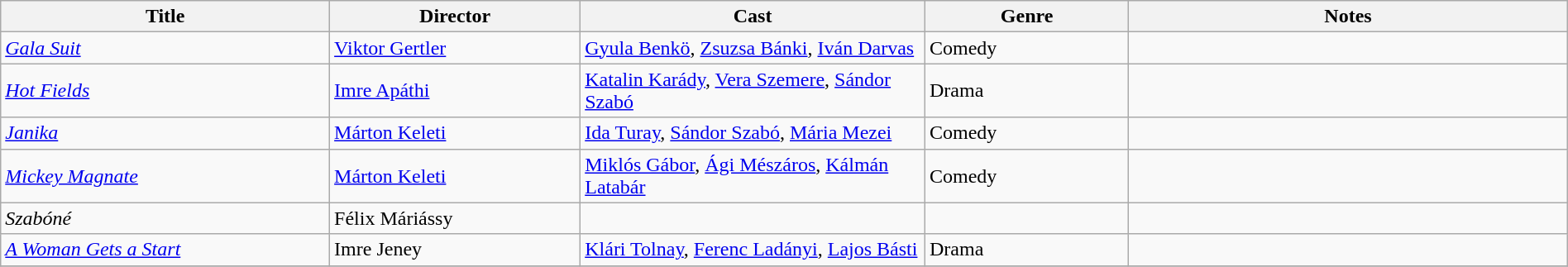<table class="wikitable" width= "100%">
<tr>
<th width=21%>Title</th>
<th width=16%>Director</th>
<th width=22%>Cast</th>
<th width=13%>Genre</th>
<th width=28%>Notes</th>
</tr>
<tr>
<td><em><a href='#'>Gala Suit</a></em></td>
<td><a href='#'>Viktor Gertler</a></td>
<td><a href='#'>Gyula Benkö</a>, <a href='#'>Zsuzsa Bánki</a>, <a href='#'>Iván Darvas</a></td>
<td>Comedy</td>
<td></td>
</tr>
<tr>
<td><em><a href='#'>Hot Fields</a></em></td>
<td><a href='#'>Imre Apáthi</a></td>
<td><a href='#'>Katalin Karády</a>, <a href='#'>Vera Szemere</a>, <a href='#'>Sándor Szabó</a></td>
<td>Drama</td>
<td></td>
</tr>
<tr>
<td><em><a href='#'>Janika</a></em></td>
<td><a href='#'>Márton Keleti</a></td>
<td><a href='#'>Ida Turay</a>, <a href='#'>Sándor Szabó</a>, <a href='#'>Mária Mezei</a></td>
<td>Comedy</td>
<td></td>
</tr>
<tr>
<td><em><a href='#'>Mickey Magnate</a></em></td>
<td><a href='#'>Márton Keleti</a></td>
<td><a href='#'>Miklós Gábor</a>, <a href='#'>Ági Mészáros</a>, <a href='#'>Kálmán Latabár</a></td>
<td>Comedy</td>
<td></td>
</tr>
<tr>
<td><em>Szabóné </em></td>
<td>Félix Máriássy</td>
<td></td>
<td></td>
<td></td>
</tr>
<tr>
<td><em><a href='#'>A Woman Gets a Start</a></em></td>
<td>Imre Jeney</td>
<td><a href='#'>Klári Tolnay</a>, <a href='#'>Ferenc Ladányi</a>, <a href='#'>Lajos Básti</a></td>
<td>Drama</td>
<td></td>
</tr>
<tr>
</tr>
</table>
